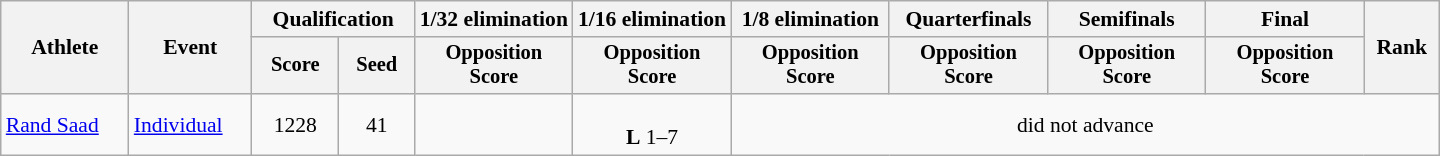<table class="wikitable" style="text-align:center; font-size:90%">
<tr>
<th rowspan="2">Athlete</th>
<th rowspan="2">Event</th>
<th colspan="2">Qualification</th>
<th width="11%">1/32 elimination</th>
<th width="11%">1/16 elimination</th>
<th width="11%">1/8 elimination</th>
<th width="11%">Quarterfinals</th>
<th width="11%">Semifinals</th>
<th width="11%">Final</th>
<th rowspan="2">Rank</th>
</tr>
<tr style="font-size:95%">
<th>Score</th>
<th>Seed</th>
<th>Opposition<br>Score</th>
<th>Opposition<br>Score</th>
<th>Opposition<br>Score</th>
<th>Opposition<br>Score</th>
<th>Opposition<br>Score</th>
<th>Opposition<br>Score</th>
</tr>
<tr align=center>
<td align=left><a href='#'>Rand Saad</a></td>
<td align=left rowspan=4><a href='#'>Individual</a></td>
<td>1228</td>
<td>41 <strong></strong></td>
<td></td>
<td><br><strong>L</strong> 1–7<br></td>
<td colspan=6>did not advance</td>
</tr>
</table>
